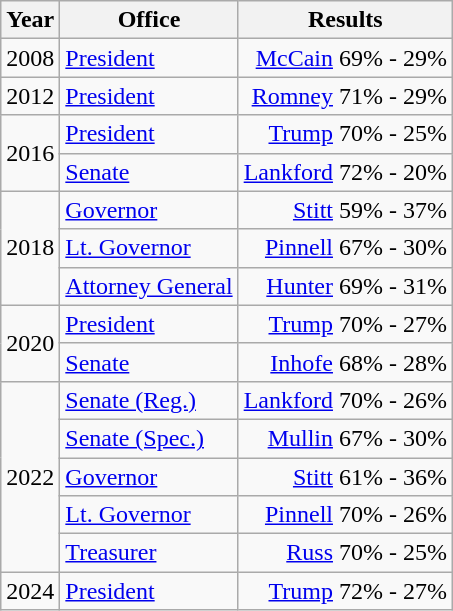<table class=wikitable>
<tr>
<th>Year</th>
<th>Office</th>
<th>Results</th>
</tr>
<tr>
<td>2008</td>
<td><a href='#'>President</a></td>
<td align="right" ><a href='#'>McCain</a> 69% - 29%</td>
</tr>
<tr>
<td>2012</td>
<td><a href='#'>President</a></td>
<td align="right" ><a href='#'>Romney</a> 71% - 29%</td>
</tr>
<tr>
<td rowspan=2>2016</td>
<td><a href='#'>President</a></td>
<td align="right" ><a href='#'>Trump</a> 70% - 25%</td>
</tr>
<tr>
<td><a href='#'>Senate</a></td>
<td align="right" ><a href='#'>Lankford</a> 72% - 20%</td>
</tr>
<tr>
<td rowspan=3>2018</td>
<td><a href='#'>Governor</a></td>
<td align="right" ><a href='#'>Stitt</a> 59% - 37%</td>
</tr>
<tr>
<td><a href='#'>Lt. Governor</a></td>
<td align="right" ><a href='#'>Pinnell</a> 67% - 30%</td>
</tr>
<tr>
<td><a href='#'>Attorney General</a></td>
<td align="right" ><a href='#'>Hunter</a> 69% - 31%</td>
</tr>
<tr>
<td rowspan=2>2020</td>
<td><a href='#'>President</a></td>
<td align="right" ><a href='#'>Trump</a> 70% - 27%</td>
</tr>
<tr>
<td><a href='#'>Senate</a></td>
<td align="right" ><a href='#'>Inhofe</a> 68% - 28%</td>
</tr>
<tr>
<td rowspan=5>2022</td>
<td><a href='#'>Senate (Reg.)</a></td>
<td align="right" ><a href='#'>Lankford</a> 70% - 26%</td>
</tr>
<tr>
<td><a href='#'>Senate (Spec.)</a></td>
<td align="right" ><a href='#'>Mullin</a> 67% - 30%</td>
</tr>
<tr>
<td><a href='#'>Governor</a></td>
<td align="right" ><a href='#'>Stitt</a> 61% - 36%</td>
</tr>
<tr>
<td><a href='#'>Lt. Governor</a></td>
<td align="right" ><a href='#'>Pinnell</a> 70% - 26%</td>
</tr>
<tr>
<td><a href='#'>Treasurer</a></td>
<td align="right" ><a href='#'>Russ</a> 70% - 25%</td>
</tr>
<tr>
<td>2024</td>
<td><a href='#'>President</a></td>
<td align="right" ><a href='#'>Trump</a> 72% - 27%</td>
</tr>
</table>
